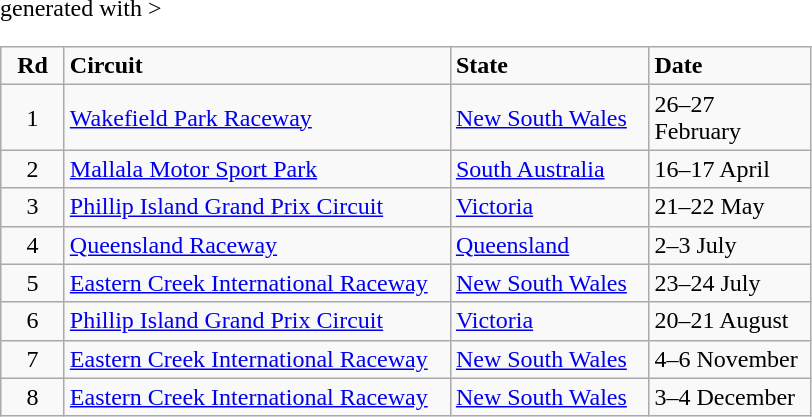<table class="wikitable" <hiddentext>generated with >
<tr style="font-weight:bold">
<td width="35" height="13" align="center">Rd</td>
<td width="250">Circuit</td>
<td width="125">State</td>
<td width="100">Date</td>
</tr>
<tr>
<td height="13" align="center">1</td>
<td><a href='#'>Wakefield Park Raceway</a></td>
<td><a href='#'>New South Wales</a></td>
<td>26–27 February</td>
</tr>
<tr>
<td height="13" align="center">2</td>
<td><a href='#'>Mallala Motor Sport Park</a></td>
<td><a href='#'>South Australia</a></td>
<td>16–17 April</td>
</tr>
<tr>
<td height="13" align="center">3</td>
<td><a href='#'>Phillip Island Grand Prix Circuit</a></td>
<td><a href='#'>Victoria</a></td>
<td>21–22 May</td>
</tr>
<tr>
<td height="13" align="center">4</td>
<td><a href='#'>Queensland Raceway</a></td>
<td><a href='#'>Queensland</a></td>
<td>2–3 July</td>
</tr>
<tr>
<td height="13" align="center">5</td>
<td><a href='#'>Eastern Creek International Raceway</a></td>
<td><a href='#'>New South Wales</a></td>
<td>23–24 July</td>
</tr>
<tr>
<td height="13" align="center">6</td>
<td><a href='#'>Phillip Island Grand Prix Circuit</a></td>
<td><a href='#'>Victoria</a></td>
<td>20–21 August</td>
</tr>
<tr>
<td height="13" align="center">7</td>
<td><a href='#'>Eastern Creek International Raceway</a></td>
<td><a href='#'>New South Wales</a></td>
<td>4–6 November</td>
</tr>
<tr>
<td height="13" align="center">8</td>
<td><a href='#'>Eastern Creek International Raceway</a></td>
<td><a href='#'>New South Wales</a></td>
<td>3–4 December</td>
</tr>
</table>
